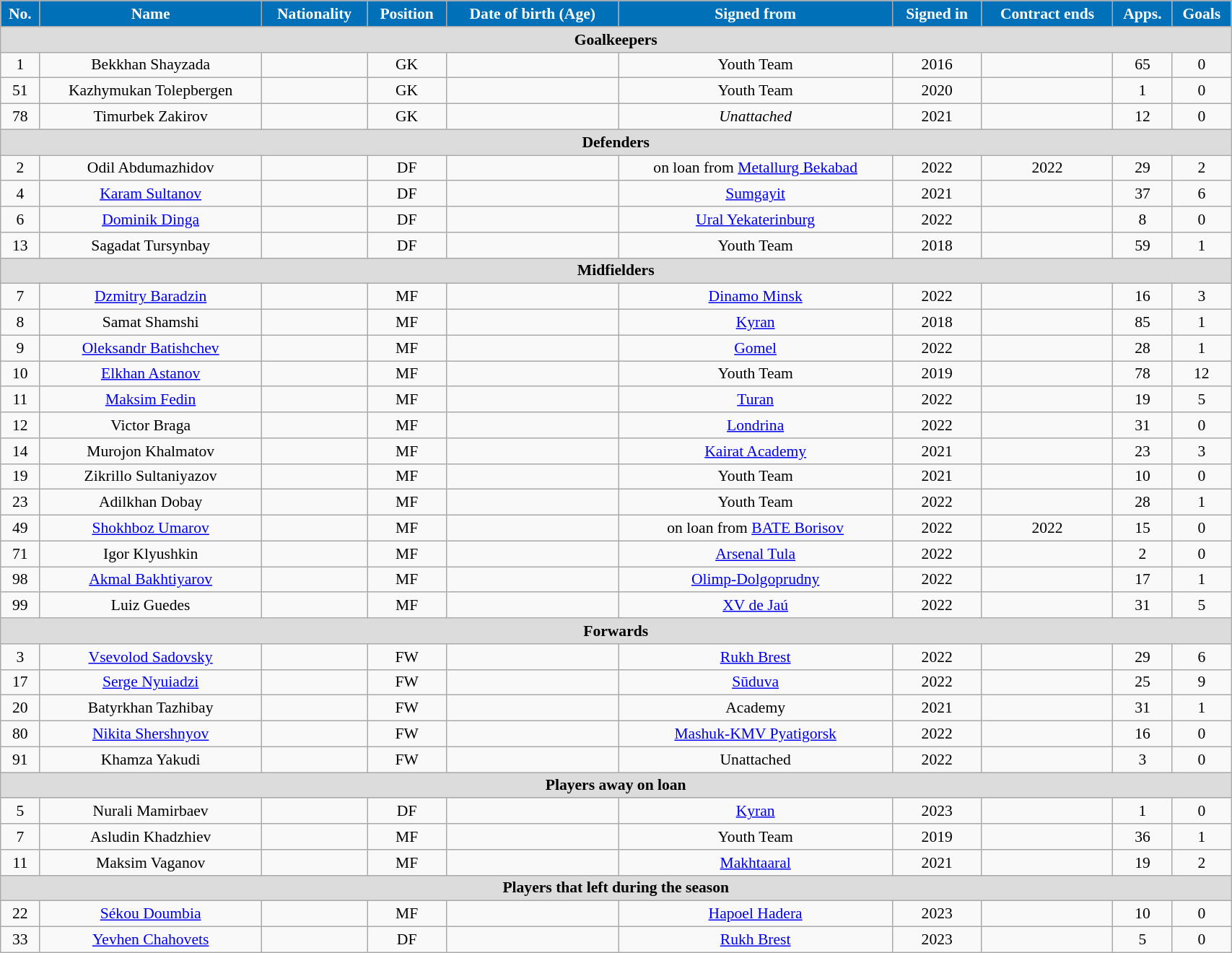<table class="wikitable"  style="text-align:center; font-size:90%; width:90%;">
<tr>
<th style="background:#0070B8; color:#FFFFFF; text-align:center;">No.</th>
<th style="background:#0070B8; color:#FFFFFF; text-align:center;">Name</th>
<th style="background:#0070B8; color:#FFFFFF; text-align:center;">Nationality</th>
<th style="background:#0070B8; color:#FFFFFF; text-align:center;">Position</th>
<th style="background:#0070B8; color:#FFFFFF; text-align:center;">Date of birth (Age)</th>
<th style="background:#0070B8; color:#FFFFFF; text-align:center;">Signed from</th>
<th style="background:#0070B8; color:#FFFFFF; text-align:center;">Signed in</th>
<th style="background:#0070B8; color:#FFFFFF; text-align:center;">Contract ends</th>
<th style="background:#0070B8; color:#FFFFFF; text-align:center;">Apps.</th>
<th style="background:#0070B8; color:#FFFFFF; text-align:center;">Goals</th>
</tr>
<tr>
<th colspan="11"  style="background:#dcdcdc; text-align:center;">Goalkeepers</th>
</tr>
<tr>
<td>1</td>
<td>Bekkhan Shayzada</td>
<td></td>
<td>GK</td>
<td></td>
<td>Youth Team</td>
<td>2016</td>
<td></td>
<td>65</td>
<td>0</td>
</tr>
<tr>
<td>51</td>
<td>Kazhymukan Tolepbergen</td>
<td></td>
<td>GK</td>
<td></td>
<td>Youth Team</td>
<td>2020</td>
<td></td>
<td>1</td>
<td>0</td>
</tr>
<tr>
<td>78</td>
<td>Timurbek Zakirov</td>
<td></td>
<td>GK</td>
<td></td>
<td><em>Unattached</em></td>
<td>2021</td>
<td></td>
<td>12</td>
<td>0</td>
</tr>
<tr>
<th colspan="11"  style="background:#dcdcdc; text-align:center;">Defenders</th>
</tr>
<tr>
<td>2</td>
<td>Odil Abdumazhidov</td>
<td></td>
<td>DF</td>
<td></td>
<td>on loan from <a href='#'>Metallurg Bekabad</a></td>
<td>2022</td>
<td>2022</td>
<td>29</td>
<td>2</td>
</tr>
<tr>
<td>4</td>
<td><a href='#'>Karam Sultanov</a></td>
<td></td>
<td>DF</td>
<td></td>
<td><a href='#'>Sumgayit</a></td>
<td>2021</td>
<td></td>
<td>37</td>
<td>6</td>
</tr>
<tr>
<td>6</td>
<td><a href='#'>Dominik Dinga</a></td>
<td></td>
<td>DF</td>
<td></td>
<td><a href='#'>Ural Yekaterinburg</a></td>
<td>2022</td>
<td></td>
<td>8</td>
<td>0</td>
</tr>
<tr>
<td>13</td>
<td>Sagadat Tursynbay</td>
<td></td>
<td>DF</td>
<td></td>
<td>Youth Team</td>
<td>2018</td>
<td></td>
<td>59</td>
<td>1</td>
</tr>
<tr>
<th colspan="11"  style="background:#dcdcdc; text-align:center;">Midfielders</th>
</tr>
<tr>
<td>7</td>
<td><a href='#'>Dzmitry Baradzin</a></td>
<td></td>
<td>MF</td>
<td></td>
<td><a href='#'>Dinamo Minsk</a></td>
<td>2022</td>
<td></td>
<td>16</td>
<td>3</td>
</tr>
<tr>
<td>8</td>
<td>Samat Shamshi</td>
<td></td>
<td>MF</td>
<td></td>
<td><a href='#'>Kyran</a></td>
<td>2018</td>
<td></td>
<td>85</td>
<td>1</td>
</tr>
<tr>
<td>9</td>
<td><a href='#'>Oleksandr Batishchev</a></td>
<td></td>
<td>MF</td>
<td></td>
<td><a href='#'>Gomel</a></td>
<td>2022</td>
<td></td>
<td>28</td>
<td>1</td>
</tr>
<tr>
<td>10</td>
<td><a href='#'>Elkhan Astanov</a></td>
<td></td>
<td>MF</td>
<td></td>
<td>Youth Team</td>
<td>2019</td>
<td></td>
<td>78</td>
<td>12</td>
</tr>
<tr>
<td>11</td>
<td><a href='#'>Maksim Fedin</a></td>
<td></td>
<td>MF</td>
<td></td>
<td><a href='#'>Turan</a></td>
<td>2022</td>
<td></td>
<td>19</td>
<td>5</td>
</tr>
<tr>
<td>12</td>
<td>Victor Braga</td>
<td></td>
<td>MF</td>
<td></td>
<td><a href='#'>Londrina</a></td>
<td>2022</td>
<td></td>
<td>31</td>
<td>0</td>
</tr>
<tr>
<td>14</td>
<td>Murojon Khalmatov</td>
<td></td>
<td>MF</td>
<td></td>
<td><a href='#'>Kairat Academy</a></td>
<td>2021</td>
<td></td>
<td>23</td>
<td>3</td>
</tr>
<tr>
<td>19</td>
<td>Zikrillo Sultaniyazov</td>
<td></td>
<td>MF</td>
<td></td>
<td>Youth Team</td>
<td>2021</td>
<td></td>
<td>10</td>
<td>0</td>
</tr>
<tr>
<td>23</td>
<td>Adilkhan Dobay</td>
<td></td>
<td>MF</td>
<td></td>
<td>Youth Team</td>
<td>2022</td>
<td></td>
<td>28</td>
<td>1</td>
</tr>
<tr>
<td>49</td>
<td><a href='#'>Shokhboz Umarov</a></td>
<td></td>
<td>MF</td>
<td></td>
<td>on loan from <a href='#'>BATE Borisov</a></td>
<td>2022</td>
<td>2022</td>
<td>15</td>
<td>0</td>
</tr>
<tr>
<td>71</td>
<td>Igor Klyushkin</td>
<td></td>
<td>MF</td>
<td></td>
<td><a href='#'>Arsenal Tula</a></td>
<td>2022</td>
<td></td>
<td>2</td>
<td>0</td>
</tr>
<tr>
<td>98</td>
<td><a href='#'>Akmal Bakhtiyarov</a></td>
<td></td>
<td>MF</td>
<td></td>
<td><a href='#'>Olimp-Dolgoprudny</a></td>
<td>2022</td>
<td></td>
<td>17</td>
<td>1</td>
</tr>
<tr>
<td>99</td>
<td>Luiz Guedes</td>
<td></td>
<td>MF</td>
<td></td>
<td><a href='#'>XV de Jaú</a></td>
<td>2022</td>
<td></td>
<td>31</td>
<td>5</td>
</tr>
<tr>
<th colspan="11"  style="background:#dcdcdc; text-align:center;">Forwards</th>
</tr>
<tr>
<td>3</td>
<td><a href='#'>Vsevolod Sadovsky</a></td>
<td></td>
<td>FW</td>
<td></td>
<td><a href='#'>Rukh Brest</a></td>
<td>2022</td>
<td></td>
<td>29</td>
<td>6</td>
</tr>
<tr>
<td>17</td>
<td><a href='#'>Serge Nyuiadzi</a></td>
<td></td>
<td>FW</td>
<td></td>
<td><a href='#'>Sūduva</a></td>
<td>2022</td>
<td></td>
<td>25</td>
<td>9</td>
</tr>
<tr>
<td>20</td>
<td>Batyrkhan Tazhibay</td>
<td></td>
<td>FW</td>
<td></td>
<td>Academy</td>
<td>2021</td>
<td></td>
<td>31</td>
<td>1</td>
</tr>
<tr>
<td>80</td>
<td><a href='#'>Nikita Shershnyov</a></td>
<td></td>
<td>FW</td>
<td></td>
<td><a href='#'>Mashuk-KMV Pyatigorsk</a></td>
<td>2022</td>
<td></td>
<td>16</td>
<td>0</td>
</tr>
<tr>
<td>91</td>
<td>Khamza Yakudi</td>
<td></td>
<td>FW</td>
<td></td>
<td>Unattached</td>
<td>2022</td>
<td></td>
<td>3</td>
<td>0</td>
</tr>
<tr>
<th colspan="11"  style="background:#dcdcdc; text-align:center;">Players away on loan</th>
</tr>
<tr>
<td>5</td>
<td>Nurali Mamirbaev</td>
<td></td>
<td>DF</td>
<td></td>
<td><a href='#'>Kyran</a></td>
<td>2023</td>
<td></td>
<td>1</td>
<td>0</td>
</tr>
<tr>
<td>7</td>
<td>Asludin Khadzhiev</td>
<td></td>
<td>MF</td>
<td></td>
<td>Youth Team</td>
<td>2019</td>
<td></td>
<td>36</td>
<td>1</td>
</tr>
<tr>
<td>11</td>
<td>Maksim Vaganov</td>
<td></td>
<td>MF</td>
<td></td>
<td><a href='#'>Makhtaaral</a></td>
<td>2021</td>
<td></td>
<td>19</td>
<td>2</td>
</tr>
<tr>
<th colspan="11"  style="background:#dcdcdc; text-align:center;">Players that left during the season</th>
</tr>
<tr>
<td>22</td>
<td><a href='#'>Sékou Doumbia</a></td>
<td></td>
<td>MF</td>
<td></td>
<td><a href='#'>Hapoel Hadera</a></td>
<td>2023</td>
<td></td>
<td>10</td>
<td>0</td>
</tr>
<tr>
<td>33</td>
<td><a href='#'>Yevhen Chahovets</a></td>
<td></td>
<td>DF</td>
<td></td>
<td><a href='#'>Rukh Brest</a></td>
<td>2023</td>
<td></td>
<td>5</td>
<td>0</td>
</tr>
</table>
